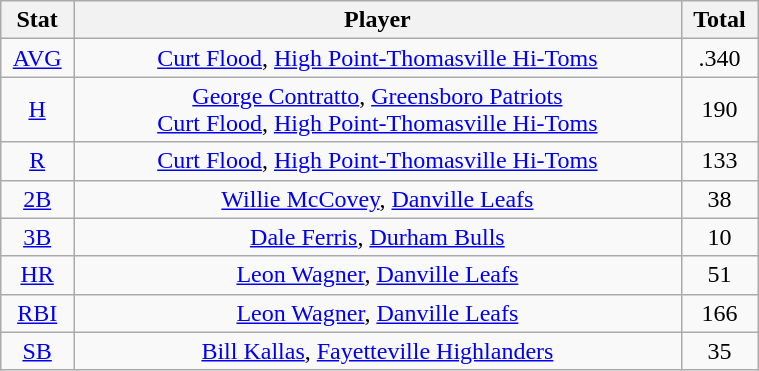<table class="wikitable" width="40%" style="text-align:center;">
<tr>
<th width="5%">Stat</th>
<th width="60%">Player</th>
<th width="5%">Total</th>
</tr>
<tr>
<td><a href='#'>AVG</a></td>
<td><a href='#'>Curt Flood</a>, <a href='#'>High Point-Thomasville Hi-Toms</a></td>
<td>.340</td>
</tr>
<tr>
<td><a href='#'>H</a></td>
<td><a href='#'>George Contratto</a>, <a href='#'>Greensboro Patriots</a> <br> <a href='#'>Curt Flood</a>, <a href='#'>High Point-Thomasville Hi-Toms</a></td>
<td>190</td>
</tr>
<tr>
<td><a href='#'>R</a></td>
<td><a href='#'>Curt Flood</a>, <a href='#'>High Point-Thomasville Hi-Toms</a></td>
<td>133</td>
</tr>
<tr>
<td><a href='#'>2B</a></td>
<td><a href='#'>Willie McCovey</a>, <a href='#'>Danville Leafs</a></td>
<td>38</td>
</tr>
<tr>
<td><a href='#'>3B</a></td>
<td><a href='#'>Dale Ferris</a>, <a href='#'>Durham Bulls</a></td>
<td>10</td>
</tr>
<tr>
<td><a href='#'>HR</a></td>
<td><a href='#'>Leon Wagner</a>, <a href='#'>Danville Leafs</a></td>
<td>51</td>
</tr>
<tr>
<td><a href='#'>RBI</a></td>
<td><a href='#'>Leon Wagner</a>, <a href='#'>Danville Leafs</a></td>
<td>166</td>
</tr>
<tr>
<td><a href='#'>SB</a></td>
<td><a href='#'>Bill Kallas</a>, <a href='#'>Fayetteville Highlanders</a></td>
<td>35</td>
</tr>
</table>
